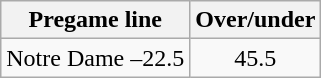<table class="wikitable">
<tr align="center">
<th style=>Pregame line</th>
<th style=>Over/under</th>
</tr>
<tr align="center">
<td>Notre Dame –22.5</td>
<td>45.5</td>
</tr>
</table>
